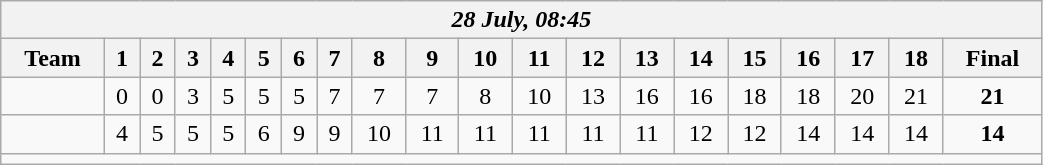<table class=wikitable style="text-align:center; width: 55%">
<tr>
<th colspan=20><em>28 July, 08:45</em></th>
</tr>
<tr>
<th>Team</th>
<th>1</th>
<th>2</th>
<th>3</th>
<th>4</th>
<th>5</th>
<th>6</th>
<th>7</th>
<th>8</th>
<th>9</th>
<th>10</th>
<th>11</th>
<th>12</th>
<th>13</th>
<th>14</th>
<th>15</th>
<th>16</th>
<th>17</th>
<th>18</th>
<th>Final</th>
</tr>
<tr>
<td align=left><strong></strong></td>
<td>0</td>
<td>0</td>
<td>3</td>
<td>5</td>
<td>5</td>
<td>5</td>
<td>7</td>
<td>7</td>
<td>7</td>
<td>8</td>
<td>10</td>
<td>13</td>
<td>16</td>
<td>16</td>
<td>18</td>
<td>18</td>
<td>20</td>
<td>21</td>
<td><strong>21</strong></td>
</tr>
<tr>
<td align=left></td>
<td>4</td>
<td>5</td>
<td>5</td>
<td>5</td>
<td>6</td>
<td>9</td>
<td>9</td>
<td>10</td>
<td>11</td>
<td>11</td>
<td>11</td>
<td>11</td>
<td>11</td>
<td>12</td>
<td>12</td>
<td>14</td>
<td>14</td>
<td>14</td>
<td><strong>14</strong></td>
</tr>
<tr>
<td colspan=20></td>
</tr>
</table>
